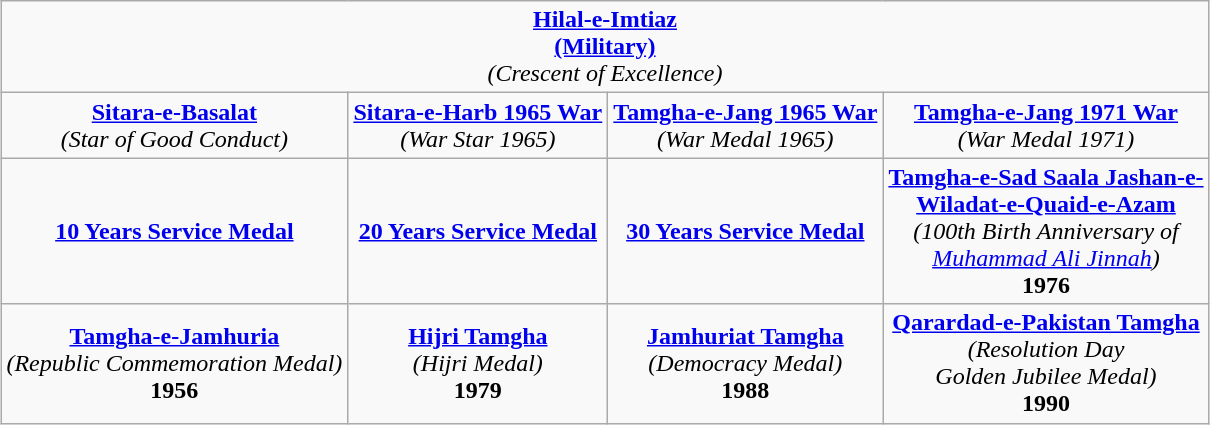<table class="wikitable" style="margin:1em auto; text-align:center;">
<tr>
<td colspan="4"><a href='#'><strong>Hilal-e-Imtiaz</strong></a><br><strong><a href='#'>(Military)</a></strong><br><em>(Crescent of Excellence)</em></td>
</tr>
<tr>
<td><strong><a href='#'>Sitara-e-Basalat</a></strong><br><em>(Star of Good Conduct)</em></td>
<td><strong><a href='#'>Sitara-e-Harb 1965 War</a></strong><br><em>(War Star 1965)</em></td>
<td><strong><a href='#'>Tamgha-e-Jang 1965 War</a></strong><br><em>(War Medal 1965)</em></td>
<td><strong><a href='#'>Tamgha-e-Jang 1971 War</a></strong><br><em>(War Medal 1971)</em></td>
</tr>
<tr>
<td><strong><a href='#'>10 Years Service Medal</a></strong></td>
<td><strong><a href='#'>20 Years Service Medal</a></strong></td>
<td><strong><a href='#'>30 Years Service Medal</a></strong></td>
<td><strong><a href='#'>Tamgha-e-Sad Saala Jashan-e-</a></strong><br><strong><a href='#'>Wiladat-e-Quaid-e-Azam</a></strong><br><em>(100th Birth Anniversary of</em><br><em><a href='#'>Muhammad Ali Jinnah</a>)</em><br><strong>1976</strong></td>
</tr>
<tr>
<td><strong><a href='#'>Tamgha-e-Jamhuria</a></strong><br><em>(Republic Commemoration Medal)</em><br><strong>1956</strong></td>
<td><strong><a href='#'>Hijri Tamgha</a></strong><br><em>(Hijri Medal)</em><br><strong>1979</strong></td>
<td><strong><a href='#'>Jamhuriat Tamgha</a></strong><br><em>(Democracy Medal)</em><br><strong>1988</strong></td>
<td><strong><a href='#'>Qarardad-e-Pakistan Tamgha</a></strong><br><em>(Resolution Day</em><br><em>Golden Jubilee Medal)</em><br><strong>1990</strong></td>
</tr>
</table>
